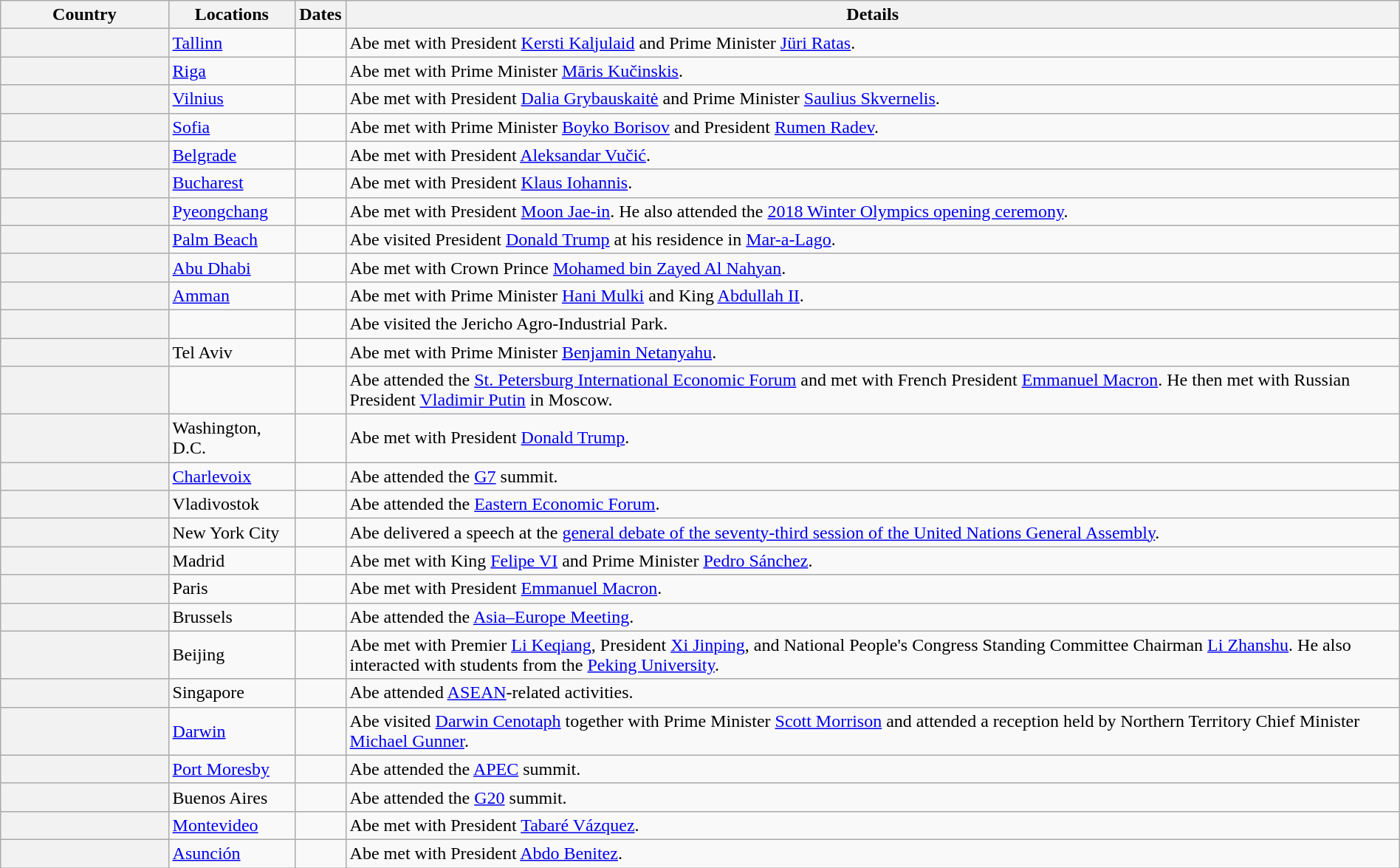<table class="wikitable sortable" border="1" style="margin: 1em auto 1em auto">
<tr>
<th scope="col" style="width: 12%;">Country</th>
<th>Locations</th>
<th>Dates</th>
<th>Details</th>
</tr>
<tr>
<th scope="row"></th>
<td><a href='#'>Tallinn</a></td>
<td></td>
<td>Abe met with President <a href='#'>Kersti Kaljulaid</a> and Prime Minister <a href='#'>Jüri Ratas</a>.</td>
</tr>
<tr>
<th scope="row"></th>
<td><a href='#'>Riga</a></td>
<td></td>
<td>Abe met with Prime Minister <a href='#'>Māris Kučinskis</a>.</td>
</tr>
<tr>
<th></th>
<td><a href='#'>Vilnius</a></td>
<td></td>
<td>Abe met with President <a href='#'>Dalia Grybauskaitė</a> and Prime Minister <a href='#'>Saulius Skvernelis</a>.</td>
</tr>
<tr>
<th scope="row"></th>
<td><a href='#'>Sofia</a></td>
<td></td>
<td>Abe met with Prime Minister <a href='#'>Boyko Borisov</a> and President <a href='#'>Rumen Radev</a>.</td>
</tr>
<tr>
<th scope="row"></th>
<td><a href='#'>Belgrade</a></td>
<td></td>
<td>Abe met with President <a href='#'>Aleksandar Vučić</a>.</td>
</tr>
<tr>
<th></th>
<td><a href='#'>Bucharest</a></td>
<td></td>
<td>Abe met with President <a href='#'>Klaus Iohannis</a>.</td>
</tr>
<tr>
<th scope="row"></th>
<td><a href='#'>Pyeongchang</a></td>
<td></td>
<td>Abe met with President <a href='#'>Moon Jae-in</a>. He also attended the <a href='#'>2018 Winter Olympics opening ceremony</a>.</td>
</tr>
<tr>
<th scope="row"></th>
<td><a href='#'>Palm Beach</a></td>
<td></td>
<td>Abe visited President <a href='#'>Donald Trump</a> at his residence in <a href='#'>Mar-a-Lago</a>.</td>
</tr>
<tr>
<th scope="row"></th>
<td><a href='#'>Abu Dhabi</a></td>
<td></td>
<td>Abe met with Crown Prince <a href='#'>Mohamed bin Zayed Al Nahyan</a>.</td>
</tr>
<tr>
<th></th>
<td><a href='#'>Amman</a></td>
<td></td>
<td>Abe met with Prime Minister <a href='#'>Hani Mulki</a> and King <a href='#'>Abdullah II</a>.</td>
</tr>
<tr>
<th></th>
<td></td>
<td></td>
<td>Abe visited the Jericho Agro-Industrial Park.</td>
</tr>
<tr>
<th></th>
<td>Tel Aviv</td>
<td></td>
<td>Abe met with Prime Minister <a href='#'>Benjamin Netanyahu</a>.</td>
</tr>
<tr>
<th></th>
<td></td>
<td></td>
<td>Abe attended the <a href='#'>St. Petersburg International Economic Forum</a> and met with French President <a href='#'>Emmanuel Macron</a>. He then met with Russian President <a href='#'>Vladimir Putin</a> in Moscow.</td>
</tr>
<tr>
<th></th>
<td>Washington, D.C.</td>
<td></td>
<td>Abe met with President <a href='#'>Donald Trump</a>.</td>
</tr>
<tr>
<th></th>
<td><a href='#'>Charlevoix</a></td>
<td></td>
<td>Abe attended the <a href='#'>G7</a> summit.</td>
</tr>
<tr>
<th></th>
<td>Vladivostok</td>
<td></td>
<td>Abe attended the <a href='#'>Eastern Economic Forum</a>.</td>
</tr>
<tr>
<th></th>
<td>New York City</td>
<td></td>
<td>Abe delivered a speech at the <a href='#'>general debate of the seventy-third session of the United Nations General Assembly</a>.</td>
</tr>
<tr>
<th></th>
<td>Madrid</td>
<td></td>
<td>Abe met with King <a href='#'>Felipe VI</a> and Prime Minister <a href='#'>Pedro Sánchez</a>.</td>
</tr>
<tr>
<th></th>
<td>Paris</td>
<td></td>
<td>Abe met with President <a href='#'>Emmanuel Macron</a>.</td>
</tr>
<tr>
<th scope="row"></th>
<td>Brussels</td>
<td></td>
<td>Abe attended the <a href='#'>Asia–Europe Meeting</a>.</td>
</tr>
<tr>
<th></th>
<td>Beijing</td>
<td></td>
<td>Abe met with Premier <a href='#'>Li Keqiang</a>, President <a href='#'>Xi Jinping</a>, and National People's Congress Standing Committee Chairman <a href='#'>Li Zhanshu</a>. He also interacted with students from the <a href='#'>Peking University</a>.</td>
</tr>
<tr>
<th></th>
<td>Singapore</td>
<td></td>
<td>Abe attended <a href='#'>ASEAN</a>-related activities.</td>
</tr>
<tr>
<th></th>
<td><a href='#'>Darwin</a></td>
<td></td>
<td>Abe visited <a href='#'>Darwin Cenotaph</a> together with Prime Minister <a href='#'>Scott Morrison</a> and attended a reception held by Northern Territory Chief Minister <a href='#'>Michael Gunner</a>.</td>
</tr>
<tr>
<th></th>
<td><a href='#'>Port Moresby</a></td>
<td></td>
<td>Abe attended the <a href='#'>APEC</a> summit.</td>
</tr>
<tr>
<th></th>
<td>Buenos Aires</td>
<td></td>
<td>Abe attended the <a href='#'>G20</a> summit.</td>
</tr>
<tr>
<th></th>
<td><a href='#'>Montevideo</a></td>
<td></td>
<td>Abe met with President <a href='#'>Tabaré Vázquez</a>.</td>
</tr>
<tr>
<th></th>
<td><a href='#'>Asunción</a></td>
<td></td>
<td>Abe met with President <a href='#'>Abdo Benitez</a>.</td>
</tr>
</table>
